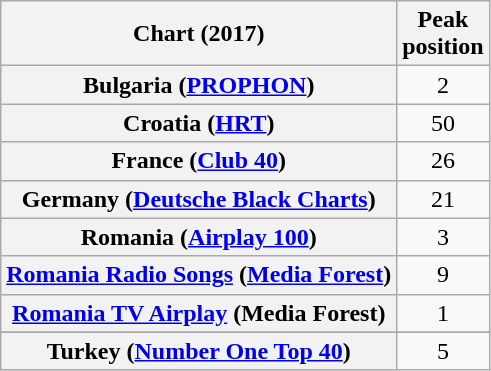<table class="wikitable plainrowheaders sortable" style="text-align:center">
<tr>
<th>Chart (2017)</th>
<th>Peak<br>position</th>
</tr>
<tr>
<th scope="row">Bulgaria (<a href='#'>PROPHON</a>)</th>
<td>2</td>
</tr>
<tr>
<th scope="row">Croatia (<a href='#'>HRT</a>)</th>
<td>50</td>
</tr>
<tr>
<th scope="row">France (<a href='#'>Club 40</a>)</th>
<td>26</td>
</tr>
<tr>
<th scope="row">Germany (<a href='#'>Deutsche Black Charts</a>)</th>
<td>21</td>
</tr>
<tr>
<th scope="row">Romania (<a href='#'>Airplay 100</a>)</th>
<td>3</td>
</tr>
<tr>
<th scope="row"><a href='#'>Romania Radio Songs</a> (<a href='#'>Media Forest</a>)</th>
<td>9</td>
</tr>
<tr>
<th scope="row"><a href='#'>Romania TV Airplay</a> (Media Forest)</th>
<td>1</td>
</tr>
<tr>
</tr>
<tr>
<th scope="row">Turkey (<a href='#'>Number One Top 40</a>)</th>
<td>5</td>
</tr>
</table>
